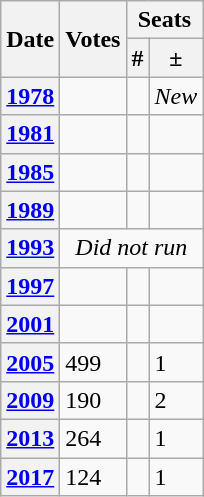<table class="wikitable">
<tr>
<th rowspan="2">Date</th>
<th rowspan="2">Votes</th>
<th colspan="2">Seats</th>
</tr>
<tr>
<th>#</th>
<th>±</th>
</tr>
<tr>
<th><a href='#'>1978</a></th>
<td></td>
<td></td>
<td><em>New</em></td>
</tr>
<tr>
<th><a href='#'>1981</a></th>
<td></td>
<td></td>
<td></td>
</tr>
<tr>
<th><a href='#'>1985</a></th>
<td></td>
<td></td>
<td></td>
</tr>
<tr>
<th><a href='#'>1989</a></th>
<td></td>
<td></td>
<td></td>
</tr>
<tr>
<th><a href='#'>1993</a></th>
<td colspan="4" style="text-align:center;"><em>Did not run</em></td>
</tr>
<tr>
<th><a href='#'>1997</a></th>
<td></td>
<td></td>
<td></td>
</tr>
<tr>
<th><a href='#'>2001</a></th>
<td></td>
<td></td>
<td></td>
</tr>
<tr>
<th><a href='#'>2005</a></th>
<td>499</td>
<td></td>
<td> 1</td>
</tr>
<tr>
<th><a href='#'>2009</a></th>
<td>190</td>
<td></td>
<td> 2</td>
</tr>
<tr>
<th><a href='#'>2013</a></th>
<td>264</td>
<td></td>
<td> 1</td>
</tr>
<tr>
<th><a href='#'>2017</a></th>
<td>124</td>
<td></td>
<td> 1</td>
</tr>
</table>
